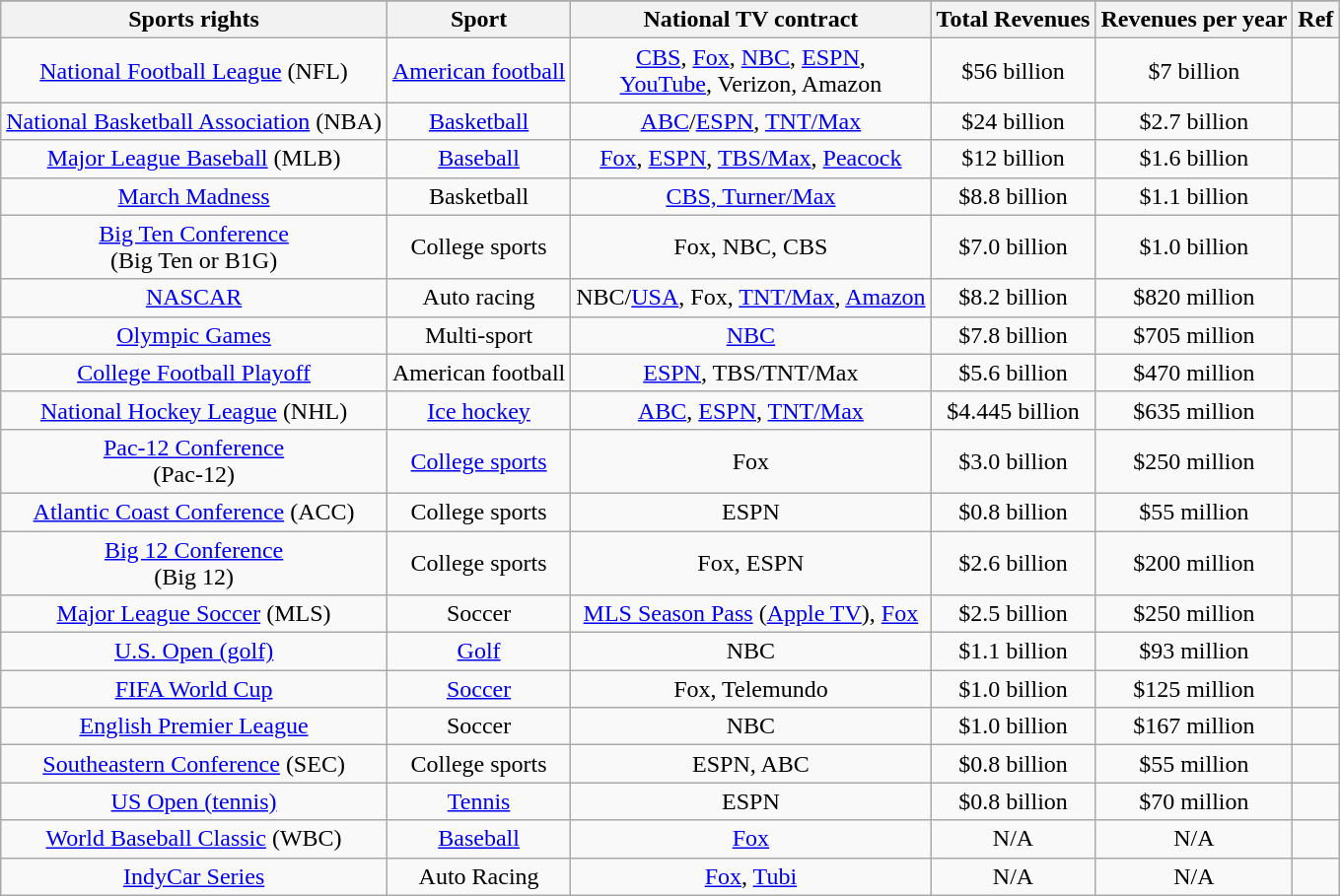<table class="wikitable sortable" style="text-align:center">
<tr>
</tr>
<tr>
<th>Sports rights</th>
<th>Sport</th>
<th>National TV contract</th>
<th>Total Revenues</th>
<th>Revenues per year</th>
<th>Ref</th>
</tr>
<tr>
<td><a href='#'>National Football League</a> (NFL)</td>
<td><a href='#'>American football</a></td>
<td><a href='#'>CBS</a>, <a href='#'>Fox</a>, <a href='#'>NBC</a>, <a href='#'>ESPN</a>, <br> <a href='#'>YouTube</a>, Verizon, Amazon</td>
<td>$56 billion</td>
<td>$7 billion</td>
<td></td>
</tr>
<tr>
<td><a href='#'>National Basketball Association</a> (NBA)</td>
<td><a href='#'>Basketball</a></td>
<td><a href='#'>ABC</a>/<a href='#'>ESPN</a>, <a href='#'>TNT/Max</a></td>
<td>$24 billion</td>
<td>$2.7 billion</td>
<td></td>
</tr>
<tr ,>
<td><a href='#'>Major League Baseball</a> (MLB)</td>
<td><a href='#'>Baseball</a></td>
<td><a href='#'>Fox</a>, <a href='#'>ESPN</a>, <a href='#'>TBS/Max</a>, <a href='#'>Peacock</a></td>
<td>$12 billion</td>
<td>$1.6 billion</td>
<td></td>
</tr>
<tr>
<td><a href='#'>March Madness</a></td>
<td>Basketball</td>
<td><a href='#'>CBS, Turner/Max</a></td>
<td>$8.8 billion</td>
<td>$1.1 billion</td>
<td></td>
</tr>
<tr>
<td><a href='#'>Big Ten Conference</a><br>(Big Ten or B1G)</td>
<td>College sports</td>
<td>Fox, NBC, CBS</td>
<td>$7.0 billion</td>
<td>$1.0 billion</td>
<td></td>
</tr>
<tr>
<td><a href='#'>NASCAR</a></td>
<td>Auto racing</td>
<td>NBC/<a href='#'>USA</a>, Fox, <a href='#'>TNT/Max</a>, <a href='#'>Amazon</a></td>
<td>$8.2 billion</td>
<td>$820 million</td>
<td></td>
</tr>
<tr>
<td><a href='#'>Olympic Games</a></td>
<td>Multi-sport</td>
<td><a href='#'>NBC</a></td>
<td>$7.8 billion</td>
<td>$705 million</td>
<td></td>
</tr>
<tr>
<td><a href='#'>College Football Playoff</a></td>
<td>American football</td>
<td><a href='#'>ESPN</a>, TBS/TNT/Max</td>
<td>$5.6 billion</td>
<td>$470 million</td>
<td></td>
</tr>
<tr>
<td><a href='#'>National Hockey League</a> (NHL)</td>
<td><a href='#'>Ice hockey</a></td>
<td><a href='#'>ABC</a>, <a href='#'>ESPN</a>, <a href='#'>TNT/Max</a></td>
<td>$4.445 billion</td>
<td>$635 million</td>
<td></td>
</tr>
<tr>
<td><a href='#'>Pac-12 Conference</a><br>(Pac-12)</td>
<td><a href='#'>College sports</a></td>
<td>Fox</td>
<td>$3.0 billion</td>
<td>$250 million</td>
<td></td>
</tr>
<tr>
<td><a href='#'>Atlantic Coast Conference</a> (ACC)</td>
<td>College sports</td>
<td>ESPN</td>
<td>$0.8 billion</td>
<td>$55 million</td>
<td></td>
</tr>
<tr>
<td><a href='#'>Big 12 Conference</a><br>(Big 12)</td>
<td>College sports</td>
<td>Fox, ESPN</td>
<td>$2.6 billion</td>
<td>$200 million</td>
<td></td>
</tr>
<tr>
<td><a href='#'>Major League Soccer</a> (MLS)</td>
<td>Soccer</td>
<td><a href='#'>MLS Season Pass</a> (<a href='#'>Apple TV</a>), <a href='#'>Fox</a></td>
<td>$2.5 billion</td>
<td>$250 million</td>
<td></td>
</tr>
<tr>
<td><a href='#'>U.S. Open (golf)</a></td>
<td><a href='#'>Golf</a></td>
<td>NBC</td>
<td>$1.1 billion</td>
<td>$93 million</td>
<td></td>
</tr>
<tr>
<td><a href='#'>FIFA World Cup</a></td>
<td><a href='#'>Soccer</a></td>
<td>Fox, Telemundo</td>
<td>$1.0 billion</td>
<td>$125 million</td>
<td></td>
</tr>
<tr>
<td><a href='#'>English Premier League</a></td>
<td>Soccer</td>
<td>NBC</td>
<td>$1.0 billion</td>
<td>$167 million</td>
<td></td>
</tr>
<tr>
<td><a href='#'>Southeastern Conference</a> (SEC)</td>
<td>College sports</td>
<td>ESPN, ABC</td>
<td>$0.8 billion</td>
<td>$55 million</td>
<td></td>
</tr>
<tr>
<td><a href='#'>US Open (tennis)</a></td>
<td><a href='#'>Tennis</a></td>
<td>ESPN</td>
<td>$0.8 billion</td>
<td>$70 million</td>
<td></td>
</tr>
<tr>
<td><a href='#'>World Baseball Classic</a> (WBC)</td>
<td><a href='#'>Baseball</a></td>
<td><a href='#'>Fox</a></td>
<td>N/A</td>
<td>N/A</td>
<td></td>
</tr>
<tr>
<td><a href='#'>IndyCar Series</a></td>
<td>Auto Racing</td>
<td><a href='#'>Fox</a>, <a href='#'>Tubi</a></td>
<td>N/A</td>
<td>N/A</td>
<td></td>
</tr>
</table>
